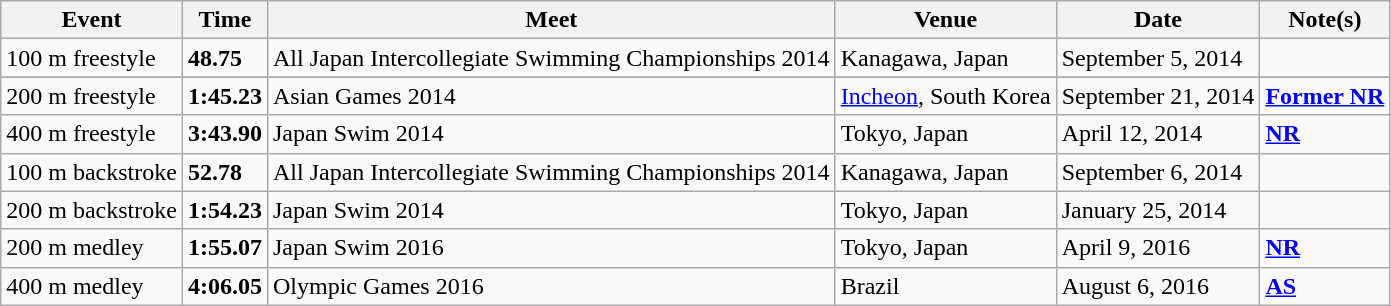<table class="wikitable">
<tr>
<th>Event</th>
<th>Time</th>
<th>Meet</th>
<th>Venue</th>
<th>Date</th>
<th>Note(s)</th>
</tr>
<tr>
<td>100 m freestyle</td>
<td><strong>48.75</strong></td>
<td>All Japan Intercollegiate Swimming Championships 2014</td>
<td>Kanagawa, Japan</td>
<td>September 5, 2014</td>
<td></td>
</tr>
<tr>
</tr>
<tr>
<td>200 m freestyle</td>
<td><strong>1:45.23</strong></td>
<td>Asian Games 2014</td>
<td><a href='#'>Incheon</a>, South Korea</td>
<td>September 21, 2014</td>
<td><strong><a href='#'>Former NR</a></strong></td>
</tr>
<tr>
<td>400 m freestyle</td>
<td><strong>3:43.90</strong></td>
<td>Japan Swim 2014</td>
<td>Tokyo, Japan</td>
<td>April 12, 2014</td>
<td><strong><a href='#'>NR</a></strong></td>
</tr>
<tr>
<td>100 m backstroke</td>
<td><strong>52.78</strong></td>
<td>All Japan Intercollegiate Swimming Championships 2014</td>
<td>Kanagawa, Japan</td>
<td>September 6, 2014</td>
<td></td>
</tr>
<tr>
<td>200 m backstroke</td>
<td><strong>1:54.23</strong></td>
<td>Japan Swim 2014</td>
<td>Tokyo, Japan</td>
<td>January 25, 2014</td>
<td></td>
</tr>
<tr>
<td>200 m medley</td>
<td><strong>1:55.07</strong></td>
<td>Japan Swim 2016</td>
<td>Tokyo, Japan</td>
<td>April 9, 2016</td>
<td><strong><a href='#'>NR</a></strong></td>
</tr>
<tr>
<td>400 m medley</td>
<td><strong>4:06.05</strong></td>
<td>Olympic Games 2016</td>
<td>Brazil</td>
<td>August 6, 2016</td>
<td><strong><a href='#'>AS</a></strong></td>
</tr>
</table>
